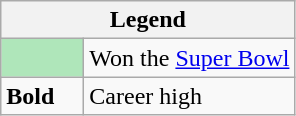<table class="wikitable mw-collapsible mw-collapsed">
<tr>
<th colspan="2">Legend</th>
</tr>
<tr>
<td style="background:#afe6ba; width:3em;"></td>
<td>Won the <a href='#'>Super Bowl</a></td>
</tr>
<tr>
<td><strong>Bold</strong></td>
<td>Career high</td>
</tr>
</table>
